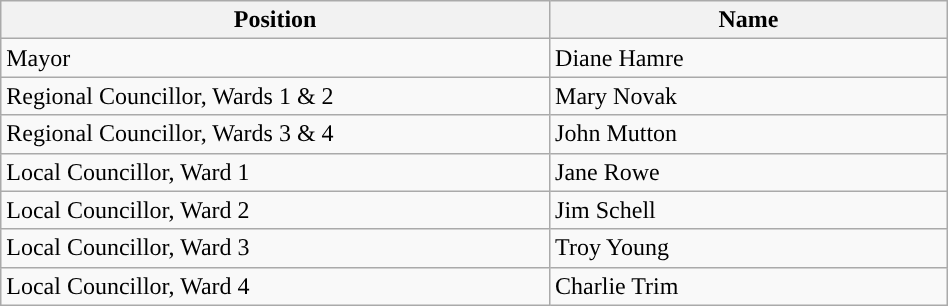<table class="wikitable" style="width:50%;">
<tr>
<th bgcolor="#DDDDFF" width="50px">Position</th>
<th bgcolor="#DDDDFF" width="50px">Name</th>
</tr>
<tr>
<td>Mayor</td>
<td>Diane Hamre</td>
</tr>
<tr>
<td>Regional Councillor, Wards 1 & 2</td>
<td>Mary Novak</td>
</tr>
<tr>
<td>Regional Councillor, Wards 3 & 4</td>
<td>John Mutton</td>
</tr>
<tr>
<td>Local Councillor, Ward 1</td>
<td>Jane Rowe</td>
</tr>
<tr>
<td>Local Councillor, Ward 2</td>
<td>Jim Schell</td>
</tr>
<tr>
<td>Local Councillor, Ward 3</td>
<td>Troy Young</td>
</tr>
<tr>
<td>Local Councillor, Ward 4</td>
<td>Charlie Trim</td>
</tr>
</table>
